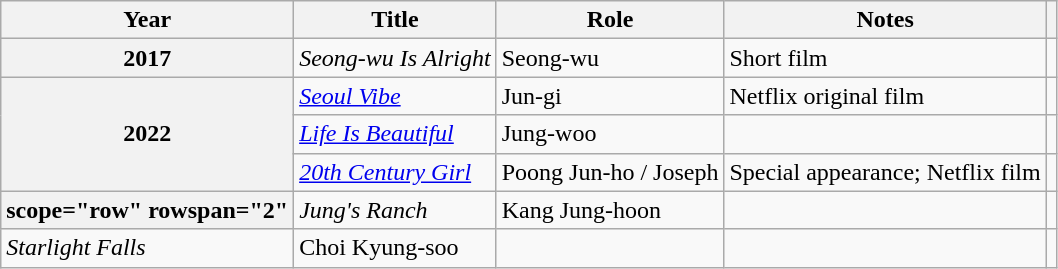<table class="wikitable plainrowheaders sortable">
<tr>
<th scope="col">Year</th>
<th scope="col">Title</th>
<th scope="col">Role</th>
<th scope="col">Notes</th>
<th scope="col" class="unsortable"></th>
</tr>
<tr>
<th scope="row">2017</th>
<td><em>Seong-wu Is Alright</em></td>
<td>Seong-wu</td>
<td>Short film</td>
<td style="text-align:center"></td>
</tr>
<tr>
<th scope="row" rowspan="3">2022</th>
<td><em><a href='#'>Seoul Vibe</a></em></td>
<td>Jun-gi</td>
<td>Netflix original film</td>
<td style="text-align:center"></td>
</tr>
<tr>
<td><em><a href='#'>Life Is Beautiful</a></em></td>
<td>Jung-woo</td>
<td></td>
<td style="text-align:center"></td>
</tr>
<tr>
<td><em><a href='#'>20th Century Girl</a></em></td>
<td>Poong Jun-ho / Joseph</td>
<td>Special appearance; Netflix film</td>
<td style="text-align:center"></td>
</tr>
<tr>
<th>scope="row" rowspan="2" </th>
<td><em>Jung's Ranch</em></td>
<td>Kang Jung-hoon</td>
<td></td>
<td style="text-align:center"></td>
</tr>
<tr>
<td><em>Starlight Falls</em></td>
<td>Choi Kyung-soo</td>
<td></td>
<td style="text-align:center"></td>
</tr>
</table>
